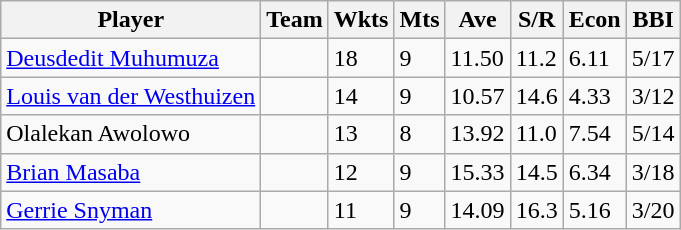<table class="wikitable">
<tr>
<th>Player</th>
<th>Team</th>
<th>Wkts</th>
<th>Mts</th>
<th>Ave</th>
<th>S/R</th>
<th>Econ</th>
<th>BBI</th>
</tr>
<tr>
<td><a href='#'>Deusdedit Muhumuza</a></td>
<td></td>
<td>18</td>
<td>9</td>
<td>11.50</td>
<td>11.2</td>
<td>6.11</td>
<td>5/17</td>
</tr>
<tr>
<td><a href='#'>Louis van der Westhuizen</a></td>
<td></td>
<td>14</td>
<td>9</td>
<td>10.57</td>
<td>14.6</td>
<td>4.33</td>
<td>3/12</td>
</tr>
<tr>
<td>Olalekan Awolowo</td>
<td></td>
<td>13</td>
<td>8</td>
<td>13.92</td>
<td>11.0</td>
<td>7.54</td>
<td>5/14</td>
</tr>
<tr>
<td><a href='#'>Brian Masaba</a></td>
<td></td>
<td>12</td>
<td>9</td>
<td>15.33</td>
<td>14.5</td>
<td>6.34</td>
<td>3/18</td>
</tr>
<tr>
<td><a href='#'>Gerrie Snyman</a></td>
<td></td>
<td>11</td>
<td>9</td>
<td>14.09</td>
<td>16.3</td>
<td>5.16</td>
<td>3/20</td>
</tr>
</table>
